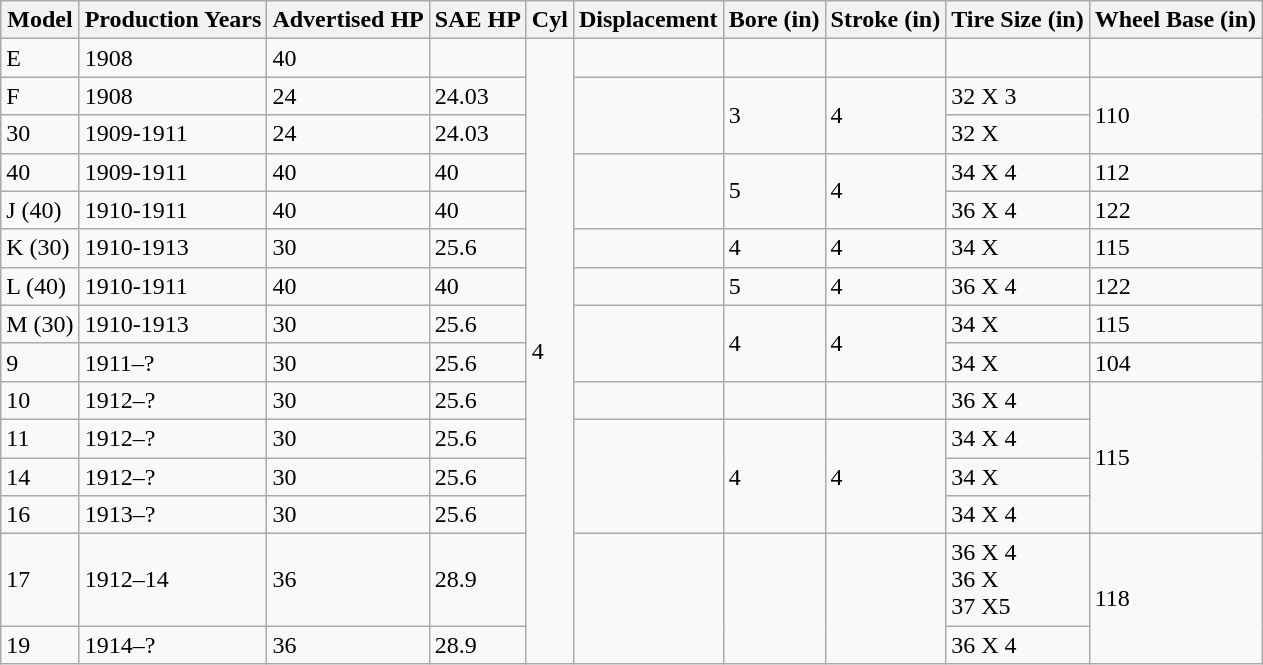<table class="wikitable">
<tr>
<th>Model</th>
<th>Production Years</th>
<th>Advertised HP</th>
<th>SAE HP</th>
<th>Cyl</th>
<th>Displacement</th>
<th>Bore (in)</th>
<th>Stroke (in)</th>
<th>Tire Size (in)</th>
<th>Wheel Base (in)</th>
</tr>
<tr>
<td>E</td>
<td>1908</td>
<td>40</td>
<td></td>
<td rowspan="15">4</td>
<td></td>
<td></td>
<td></td>
<td></td>
<td></td>
</tr>
<tr>
<td>F</td>
<td>1908</td>
<td>24</td>
<td>24.03</td>
<td rowspan="2"></td>
<td rowspan="2">3 </td>
<td rowspan="2">4 </td>
<td>32 X 3</td>
<td rowspan="2">110</td>
</tr>
<tr>
<td>30 </td>
<td>1909-1911</td>
<td>24</td>
<td>24.03</td>
<td>32 X </td>
</tr>
<tr>
<td>40 </td>
<td>1909-1911</td>
<td>40</td>
<td>40</td>
<td rowspan="2"></td>
<td rowspan="2">5</td>
<td rowspan="2">4 </td>
<td>34 X 4</td>
<td>112</td>
</tr>
<tr>
<td>J (40) </td>
<td>1910-1911</td>
<td>40</td>
<td>40</td>
<td>36 X 4</td>
<td>122</td>
</tr>
<tr>
<td>K (30) </td>
<td>1910-1913</td>
<td>30</td>
<td>25.6</td>
<td></td>
<td>4</td>
<td>4 </td>
<td>34 X </td>
<td>115</td>
</tr>
<tr>
<td>L (40) </td>
<td>1910-1911</td>
<td>40</td>
<td>40</td>
<td></td>
<td>5</td>
<td>4 </td>
<td>36 X 4</td>
<td>122</td>
</tr>
<tr>
<td>M (30) </td>
<td>1910-1913</td>
<td>30</td>
<td>25.6</td>
<td rowspan="2"></td>
<td rowspan="2">4</td>
<td rowspan="2">4 </td>
<td>34 X </td>
<td>115</td>
</tr>
<tr>
<td>9</td>
<td>1911–?</td>
<td>30</td>
<td>25.6</td>
<td>34 X </td>
<td>104</td>
</tr>
<tr>
<td>10</td>
<td>1912–?</td>
<td>30</td>
<td>25.6</td>
<td></td>
<td></td>
<td></td>
<td>36 X 4</td>
<td rowspan="4">115</td>
</tr>
<tr>
<td>11</td>
<td>1912–?</td>
<td>30</td>
<td>25.6</td>
<td rowspan="3"></td>
<td rowspan="3">4</td>
<td rowspan="3">4 </td>
<td>34 X 4</td>
</tr>
<tr>
<td>14</td>
<td>1912–?</td>
<td>30</td>
<td>25.6</td>
<td>34 X </td>
</tr>
<tr>
<td>16</td>
<td>1913–?</td>
<td>30</td>
<td>25.6</td>
<td>34 X 4</td>
</tr>
<tr>
<td>17</td>
<td>1912–14</td>
<td>36</td>
<td>28.9</td>
<td rowspan="2"></td>
<td rowspan="2"></td>
<td rowspan="2"></td>
<td>36 X 4<br>36 X <br>37 X5</td>
<td rowspan="2">118</td>
</tr>
<tr>
<td>19</td>
<td>1914–?</td>
<td>36</td>
<td>28.9</td>
<td>36 X 4</td>
</tr>
</table>
